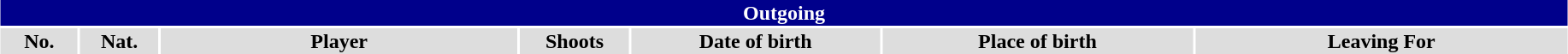<table class="toccolours"  style="width:97%; clear:both; margin:1.5em auto; text-align:center;">
<tr>
<th colspan="11" style="background:darkblue; color:#FFFFFF;">Outgoing</th>
</tr>
<tr style="background:#ddd;">
<th width="5%">No.</th>
<th width="5%">Nat.</th>
<th !width="22%">Player</th>
<th width="7%">Shoots</th>
<th width="16%">Date of birth</th>
<th width="20%">Place of birth</th>
<th width="24%">Leaving For</th>
</tr>
<tr>
<td></td>
<td></td>
<td></td>
<td></td>
<td></td>
<td></td>
<td></td>
</tr>
</table>
